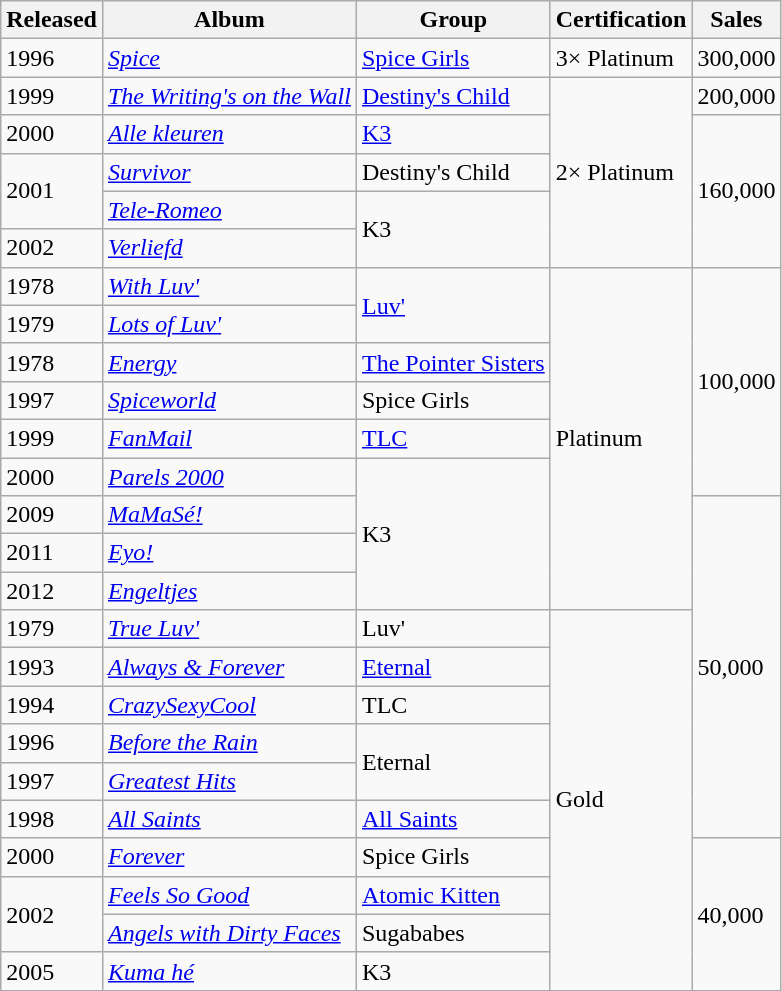<table class="wikitable">
<tr>
<th>Released</th>
<th>Album</th>
<th>Group</th>
<th>Certification</th>
<th>Sales<br> </th>
</tr>
<tr>
<td>1996</td>
<td><em><a href='#'>Spice</a></em></td>
<td><a href='#'>Spice Girls</a></td>
<td>3× Platinum</td>
<td>300,000</td>
</tr>
<tr>
<td>1999</td>
<td><em><a href='#'>The Writing's on the Wall</a></em></td>
<td><a href='#'>Destiny's Child</a></td>
<td rowspan="5">2× Platinum</td>
<td>200,000</td>
</tr>
<tr>
<td>2000</td>
<td><em><a href='#'>Alle kleuren</a></em></td>
<td><a href='#'>K3</a></td>
<td rowspan="4">160,000</td>
</tr>
<tr>
<td rowspan="2">2001</td>
<td><em><a href='#'>Survivor</a></em></td>
<td>Destiny's Child</td>
</tr>
<tr>
<td><em><a href='#'>Tele-Romeo</a></em></td>
<td rowspan="2">K3</td>
</tr>
<tr>
<td>2002</td>
<td><em><a href='#'>Verliefd</a></em></td>
</tr>
<tr>
<td>1978</td>
<td><em><a href='#'>With Luv'</a></em></td>
<td rowspan="2"><a href='#'>Luv'</a></td>
<td rowspan="9">Platinum</td>
<td rowspan="6">100,000</td>
</tr>
<tr>
<td>1979</td>
<td><em><a href='#'>Lots of Luv'</a></em></td>
</tr>
<tr>
<td>1978</td>
<td><em><a href='#'>Energy</a></em></td>
<td><a href='#'>The Pointer Sisters</a></td>
</tr>
<tr>
<td>1997</td>
<td><em><a href='#'>Spiceworld</a></em></td>
<td>Spice Girls</td>
</tr>
<tr>
<td>1999</td>
<td><em><a href='#'>FanMail</a></em></td>
<td><a href='#'>TLC</a></td>
</tr>
<tr>
<td>2000</td>
<td><em><a href='#'>Parels 2000</a></em></td>
<td rowspan="4">K3</td>
</tr>
<tr>
<td>2009</td>
<td><em><a href='#'>MaMaSé!</a></em></td>
<td rowspan="9">50,000</td>
</tr>
<tr>
<td>2011</td>
<td><em><a href='#'>Eyo!</a></em></td>
</tr>
<tr>
<td>2012</td>
<td><em><a href='#'>Engeltjes</a></em></td>
</tr>
<tr>
<td>1979</td>
<td><em><a href='#'>True Luv'</a></em></td>
<td>Luv'</td>
<td rowspan="10">Gold</td>
</tr>
<tr>
<td>1993</td>
<td><em><a href='#'>Always & Forever</a></em></td>
<td><a href='#'>Eternal</a></td>
</tr>
<tr>
<td>1994</td>
<td><em><a href='#'>CrazySexyCool</a></em></td>
<td>TLC</td>
</tr>
<tr>
<td>1996</td>
<td><em><a href='#'>Before the Rain</a></em></td>
<td rowspan="2">Eternal</td>
</tr>
<tr>
<td>1997</td>
<td><em><a href='#'>Greatest Hits</a></em></td>
</tr>
<tr>
<td>1998</td>
<td><em><a href='#'>All Saints</a></em></td>
<td><a href='#'>All Saints</a></td>
</tr>
<tr>
<td>2000</td>
<td><em><a href='#'>Forever</a></em></td>
<td>Spice Girls</td>
<td rowspan="4">40,000</td>
</tr>
<tr>
<td rowspan="2">2002</td>
<td><em><a href='#'>Feels So Good</a></em></td>
<td><a href='#'>Atomic Kitten</a></td>
</tr>
<tr>
<td><em><a href='#'>Angels with Dirty Faces</a></em></td>
<td>Sugababes</td>
</tr>
<tr>
<td>2005</td>
<td><em><a href='#'>Kuma hé</a></em></td>
<td>K3</td>
</tr>
</table>
